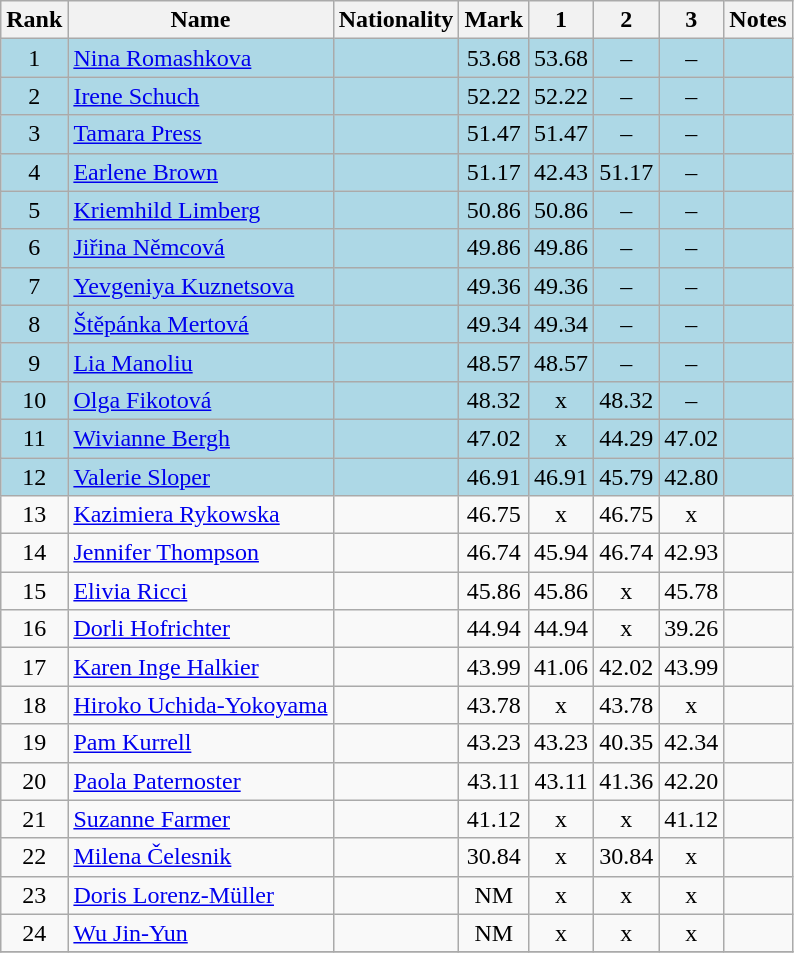<table class="wikitable sortable" style="text-align:center">
<tr>
<th>Rank</th>
<th>Name</th>
<th>Nationality</th>
<th>Mark</th>
<th>1</th>
<th>2</th>
<th>3</th>
<th>Notes</th>
</tr>
<tr bgcolor=lightblue>
<td>1</td>
<td align=left><a href='#'>Nina Romashkova</a></td>
<td align=left></td>
<td>53.68</td>
<td>53.68</td>
<td>–</td>
<td>–</td>
<td></td>
</tr>
<tr bgcolor=lightblue>
<td>2</td>
<td align=left><a href='#'>Irene Schuch</a></td>
<td align=left></td>
<td>52.22</td>
<td>52.22</td>
<td>–</td>
<td>–</td>
<td></td>
</tr>
<tr bgcolor=lightblue>
<td>3</td>
<td align=left><a href='#'>Tamara Press</a></td>
<td align=left></td>
<td>51.47</td>
<td>51.47</td>
<td>–</td>
<td>–</td>
<td></td>
</tr>
<tr bgcolor=lightblue>
<td>4</td>
<td align=left><a href='#'>Earlene Brown</a></td>
<td align=left></td>
<td>51.17</td>
<td>42.43</td>
<td>51.17</td>
<td>–</td>
<td></td>
</tr>
<tr bgcolor=lightblue>
<td>5</td>
<td align=left><a href='#'>Kriemhild Limberg</a></td>
<td align=left></td>
<td>50.86</td>
<td>50.86</td>
<td>–</td>
<td>–</td>
<td></td>
</tr>
<tr bgcolor=lightblue>
<td>6</td>
<td align=left><a href='#'>Jiřina Němcová</a></td>
<td align=left></td>
<td>49.86</td>
<td>49.86</td>
<td>–</td>
<td>–</td>
<td></td>
</tr>
<tr bgcolor=lightblue>
<td>7</td>
<td align=left><a href='#'>Yevgeniya Kuznetsova</a></td>
<td align=left></td>
<td>49.36</td>
<td>49.36</td>
<td>–</td>
<td>–</td>
<td></td>
</tr>
<tr bgcolor=lightblue>
<td>8</td>
<td align=left><a href='#'>Štěpánka Mertová</a></td>
<td align=left></td>
<td>49.34</td>
<td>49.34</td>
<td>–</td>
<td>–</td>
<td></td>
</tr>
<tr bgcolor=lightblue>
<td>9</td>
<td align=left><a href='#'>Lia Manoliu</a></td>
<td align=left></td>
<td>48.57</td>
<td>48.57</td>
<td>–</td>
<td>–</td>
<td></td>
</tr>
<tr bgcolor=lightblue>
<td>10</td>
<td align=left><a href='#'>Olga Fikotová</a></td>
<td align=left></td>
<td>48.32</td>
<td>x</td>
<td>48.32</td>
<td>–</td>
<td></td>
</tr>
<tr bgcolor=lightblue>
<td>11</td>
<td align=left><a href='#'>Wivianne Bergh</a></td>
<td align=left></td>
<td>47.02</td>
<td>x</td>
<td>44.29</td>
<td>47.02</td>
<td></td>
</tr>
<tr bgcolor=lightblue>
<td>12</td>
<td align=left><a href='#'>Valerie Sloper</a></td>
<td align=left></td>
<td>46.91</td>
<td>46.91</td>
<td>45.79</td>
<td>42.80</td>
<td></td>
</tr>
<tr>
<td>13</td>
<td align=left><a href='#'>Kazimiera Rykowska</a></td>
<td align=left></td>
<td>46.75</td>
<td>x</td>
<td>46.75</td>
<td>x</td>
<td></td>
</tr>
<tr>
<td>14</td>
<td align=left><a href='#'>Jennifer Thompson</a></td>
<td align=left></td>
<td>46.74</td>
<td>45.94</td>
<td>46.74</td>
<td>42.93</td>
<td></td>
</tr>
<tr>
<td>15</td>
<td align=left><a href='#'>Elivia Ricci</a></td>
<td align=left></td>
<td>45.86</td>
<td>45.86</td>
<td>x</td>
<td>45.78</td>
<td></td>
</tr>
<tr>
<td>16</td>
<td align=left><a href='#'>Dorli Hofrichter</a></td>
<td align=left></td>
<td>44.94</td>
<td>44.94</td>
<td>x</td>
<td>39.26</td>
<td></td>
</tr>
<tr>
<td>17</td>
<td align=left><a href='#'>Karen Inge Halkier</a></td>
<td align=left></td>
<td>43.99</td>
<td>41.06</td>
<td>42.02</td>
<td>43.99</td>
<td></td>
</tr>
<tr>
<td>18</td>
<td align=left><a href='#'>Hiroko Uchida-Yokoyama</a></td>
<td align=left></td>
<td>43.78</td>
<td>x</td>
<td>43.78</td>
<td>x</td>
<td></td>
</tr>
<tr>
<td>19</td>
<td align=left><a href='#'>Pam Kurrell</a></td>
<td align=left></td>
<td>43.23</td>
<td>43.23</td>
<td>40.35</td>
<td>42.34</td>
<td></td>
</tr>
<tr>
<td>20</td>
<td align=left><a href='#'>Paola Paternoster</a></td>
<td align=left></td>
<td>43.11</td>
<td>43.11</td>
<td>41.36</td>
<td>42.20</td>
<td></td>
</tr>
<tr>
<td>21</td>
<td align=left><a href='#'>Suzanne Farmer</a></td>
<td align=left></td>
<td>41.12</td>
<td>x</td>
<td>x</td>
<td>41.12</td>
<td></td>
</tr>
<tr>
<td>22</td>
<td align=left><a href='#'>Milena Čelesnik</a></td>
<td align=left></td>
<td>30.84</td>
<td>x</td>
<td>30.84</td>
<td>x</td>
<td></td>
</tr>
<tr>
<td>23</td>
<td align=left><a href='#'>Doris Lorenz-Müller</a></td>
<td align=left></td>
<td>NM</td>
<td>x</td>
<td>x</td>
<td>x</td>
<td></td>
</tr>
<tr>
<td>24</td>
<td align=left><a href='#'>Wu Jin-Yun</a></td>
<td align=left></td>
<td>NM</td>
<td>x</td>
<td>x</td>
<td>x</td>
<td></td>
</tr>
<tr>
</tr>
</table>
